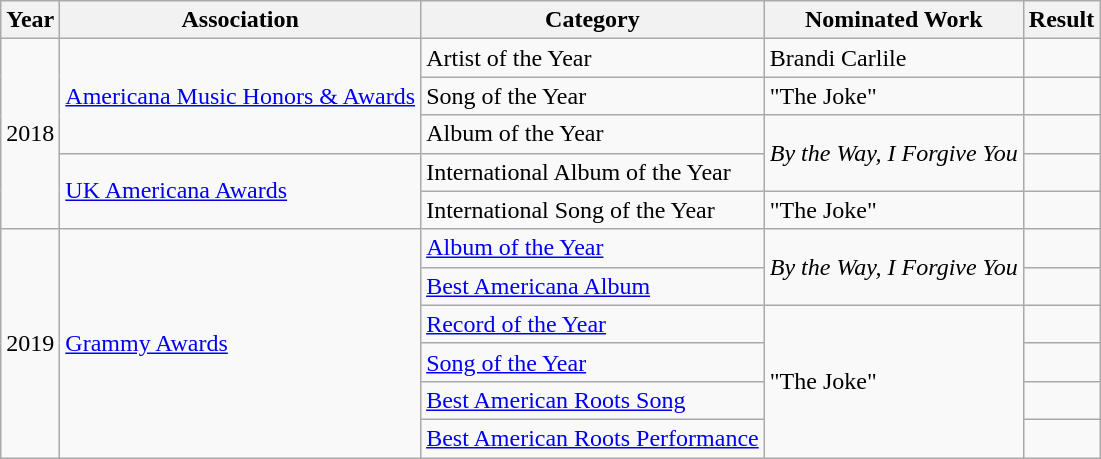<table class="wikitable">
<tr>
<th>Year</th>
<th>Association</th>
<th>Category</th>
<th>Nominated Work</th>
<th>Result</th>
</tr>
<tr>
<td rowspan=5>2018</td>
<td rowspan=3><a href='#'>Americana Music Honors & Awards</a></td>
<td>Artist of the Year</td>
<td>Brandi Carlile</td>
<td></td>
</tr>
<tr>
<td>Song of the Year</td>
<td>"The Joke"</td>
<td></td>
</tr>
<tr>
<td>Album of the Year</td>
<td rowspan=2><em>By the Way, I Forgive You</em></td>
<td></td>
</tr>
<tr>
<td rowspan=2><a href='#'>UK Americana Awards</a></td>
<td>International Album of the Year</td>
<td></td>
</tr>
<tr>
<td>International Song of the Year</td>
<td>"The Joke"</td>
<td></td>
</tr>
<tr>
<td rowspan="6">2019</td>
<td rowspan="6"><a href='#'>Grammy Awards</a></td>
<td><a href='#'>Album of the Year</a></td>
<td rowspan=2><em>By the Way, I Forgive You</em></td>
<td></td>
</tr>
<tr>
<td><a href='#'>Best Americana Album</a></td>
<td></td>
</tr>
<tr>
<td><a href='#'>Record of the Year</a></td>
<td rowspan="4">"The Joke"</td>
<td></td>
</tr>
<tr>
<td><a href='#'>Song of the Year</a></td>
<td></td>
</tr>
<tr>
<td><a href='#'>Best American Roots Song</a></td>
<td></td>
</tr>
<tr>
<td><a href='#'>Best American Roots Performance</a></td>
<td></td>
</tr>
</table>
